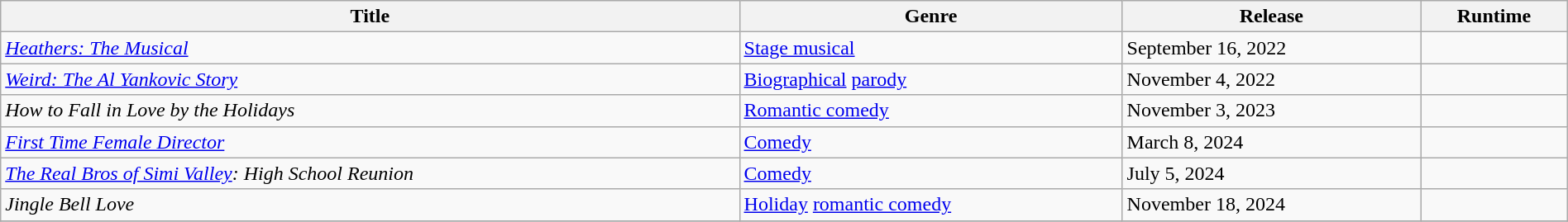<table class="wikitable sortable" style="width:100%;">
<tr>
<th>Title</th>
<th>Genre</th>
<th>Release</th>
<th>Runtime</th>
</tr>
<tr>
<td><em><a href='#'>Heathers: The Musical</a></em></td>
<td><a href='#'>Stage musical</a></td>
<td>September 16, 2022</td>
<td></td>
</tr>
<tr>
<td><em><a href='#'>Weird: The Al Yankovic Story</a></em></td>
<td><a href='#'>Biographical</a> <a href='#'>parody</a></td>
<td>November 4, 2022</td>
<td></td>
</tr>
<tr>
<td><em>How to Fall in Love by the Holidays</em></td>
<td><a href='#'>Romantic comedy</a></td>
<td>November 3, 2023</td>
<td></td>
</tr>
<tr>
<td><em><a href='#'>First Time Female Director</a></em></td>
<td><a href='#'>Comedy</a></td>
<td>March 8, 2024</td>
<td></td>
</tr>
<tr>
<td><em><a href='#'>The Real Bros of Simi Valley</a>: High School Reunion</em></td>
<td><a href='#'>Comedy</a></td>
<td>July 5, 2024</td>
<td></td>
</tr>
<tr>
<td><em>Jingle Bell Love</em></td>
<td><a href='#'>Holiday</a> <a href='#'>romantic comedy</a></td>
<td>November 18, 2024</td>
<td></td>
</tr>
<tr>
</tr>
</table>
